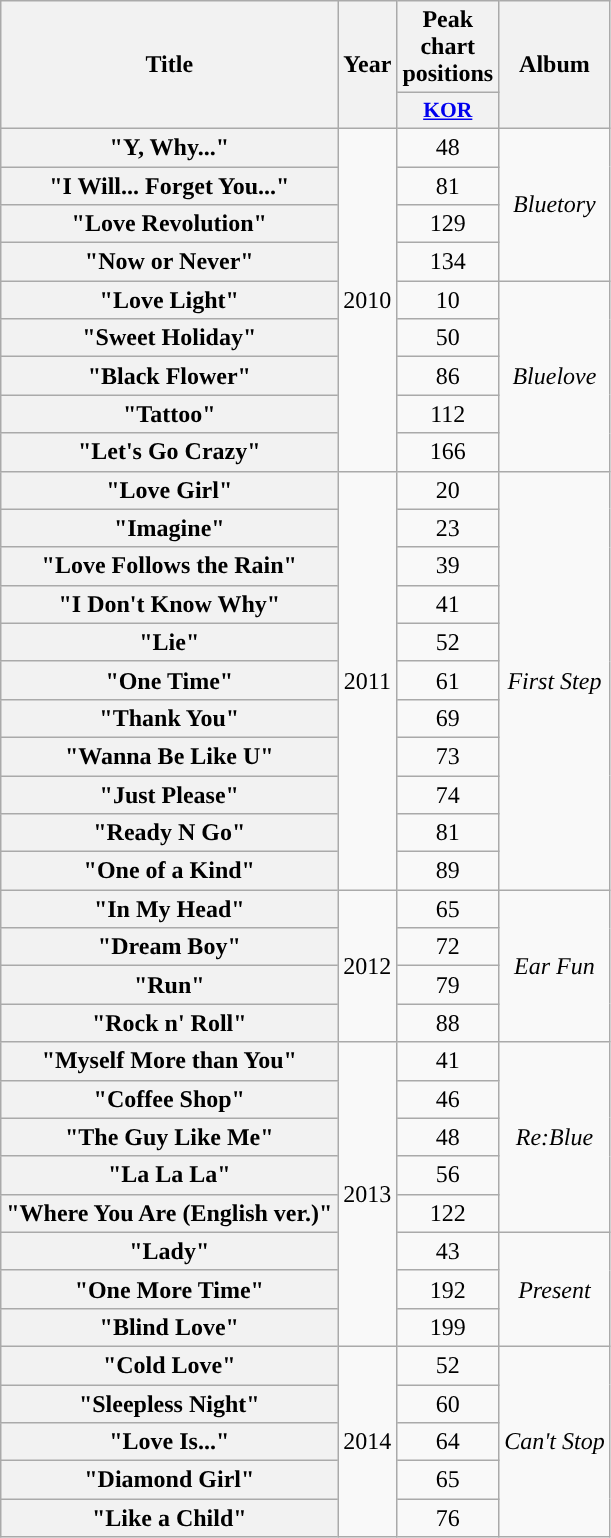<table class="wikitable plainrowheaders" style="text-align:center" border="1">
<tr>
<th rowspan="2">Title</th>
<th rowspan="2">Year</th>
<th>Peak chart positions</th>
<th rowspan="2">Album</th>
</tr>
<tr>
<th scope="col" style="width:3em;font-size:90%"><a href='#'>KOR</a><br></th>
</tr>
<tr>
<th scope="row">"Y, Why..."</th>
<td rowspan="9">2010</td>
<td>48</td>
<td rowspan="4"><em>Bluetory</em></td>
</tr>
<tr>
<th scope="row">"I Will... Forget You..."</th>
<td>81</td>
</tr>
<tr>
<th scope="row">"Love Revolution"</th>
<td>129</td>
</tr>
<tr>
<th scope="row">"Now or Never"</th>
<td>134</td>
</tr>
<tr>
<th scope="row">"Love Light"</th>
<td>10</td>
<td rowspan="5"><em>Bluelove</em></td>
</tr>
<tr>
<th scope="row">"Sweet Holiday"</th>
<td>50</td>
</tr>
<tr>
<th scope="row">"Black Flower"</th>
<td>86</td>
</tr>
<tr>
<th scope="row">"Tattoo"</th>
<td>112</td>
</tr>
<tr>
<th scope="row">"Let's Go Crazy"</th>
<td>166</td>
</tr>
<tr>
<th scope="row">"Love Girl"</th>
<td rowspan="11">2011</td>
<td>20</td>
<td rowspan="11"><em>First Step</em></td>
</tr>
<tr>
<th scope="row">"Imagine"</th>
<td>23</td>
</tr>
<tr>
<th scope="row">"Love Follows the Rain"</th>
<td>39</td>
</tr>
<tr>
<th scope="row">"I Don't Know Why"</th>
<td>41</td>
</tr>
<tr>
<th scope="row">"Lie"</th>
<td>52</td>
</tr>
<tr>
<th scope="row">"One Time"</th>
<td>61</td>
</tr>
<tr>
<th scope="row">"Thank You"</th>
<td>69</td>
</tr>
<tr>
<th scope="row">"Wanna Be Like U"</th>
<td>73</td>
</tr>
<tr>
<th scope="row">"Just Please"</th>
<td>74</td>
</tr>
<tr>
<th scope="row">"Ready N Go"</th>
<td>81</td>
</tr>
<tr>
<th scope="row">"One of a Kind"</th>
<td>89</td>
</tr>
<tr>
<th scope="row">"In My Head"</th>
<td rowspan="4">2012</td>
<td>65</td>
<td rowspan="4"><em>Ear Fun</em></td>
</tr>
<tr>
<th scope="row">"Dream Boy"</th>
<td>72</td>
</tr>
<tr>
<th scope="row">"Run"</th>
<td>79</td>
</tr>
<tr>
<th scope="row">"Rock n' Roll"</th>
<td>88</td>
</tr>
<tr>
<th scope="row">"Myself More than You"</th>
<td rowspan="8">2013</td>
<td>41</td>
<td rowspan="5"><em>Re:Blue</em></td>
</tr>
<tr>
<th scope="row">"Coffee Shop"</th>
<td>46</td>
</tr>
<tr>
<th scope="row">"The Guy Like Me"</th>
<td>48</td>
</tr>
<tr>
<th scope="row">"La La La"</th>
<td>56</td>
</tr>
<tr>
<th scope="row">"Where You Are (English ver.)"</th>
<td>122</td>
</tr>
<tr>
<th scope="row">"Lady"</th>
<td>43</td>
<td rowspan="3"><em>Present</em></td>
</tr>
<tr>
<th scope="row">"One More Time"</th>
<td>192</td>
</tr>
<tr>
<th scope="row">"Blind Love"</th>
<td>199</td>
</tr>
<tr>
<th scope="row">"Cold Love"</th>
<td rowspan="5">2014</td>
<td>52</td>
<td rowspan="5"><em>Can't Stop</em></td>
</tr>
<tr>
<th scope="row">"Sleepless Night"</th>
<td>60</td>
</tr>
<tr>
<th scope="row">"Love Is..."</th>
<td>64</td>
</tr>
<tr>
<th scope="row">"Diamond Girl"</th>
<td>65</td>
</tr>
<tr>
<th scope="row">"Like a Child"</th>
<td>76</td>
</tr>
</table>
